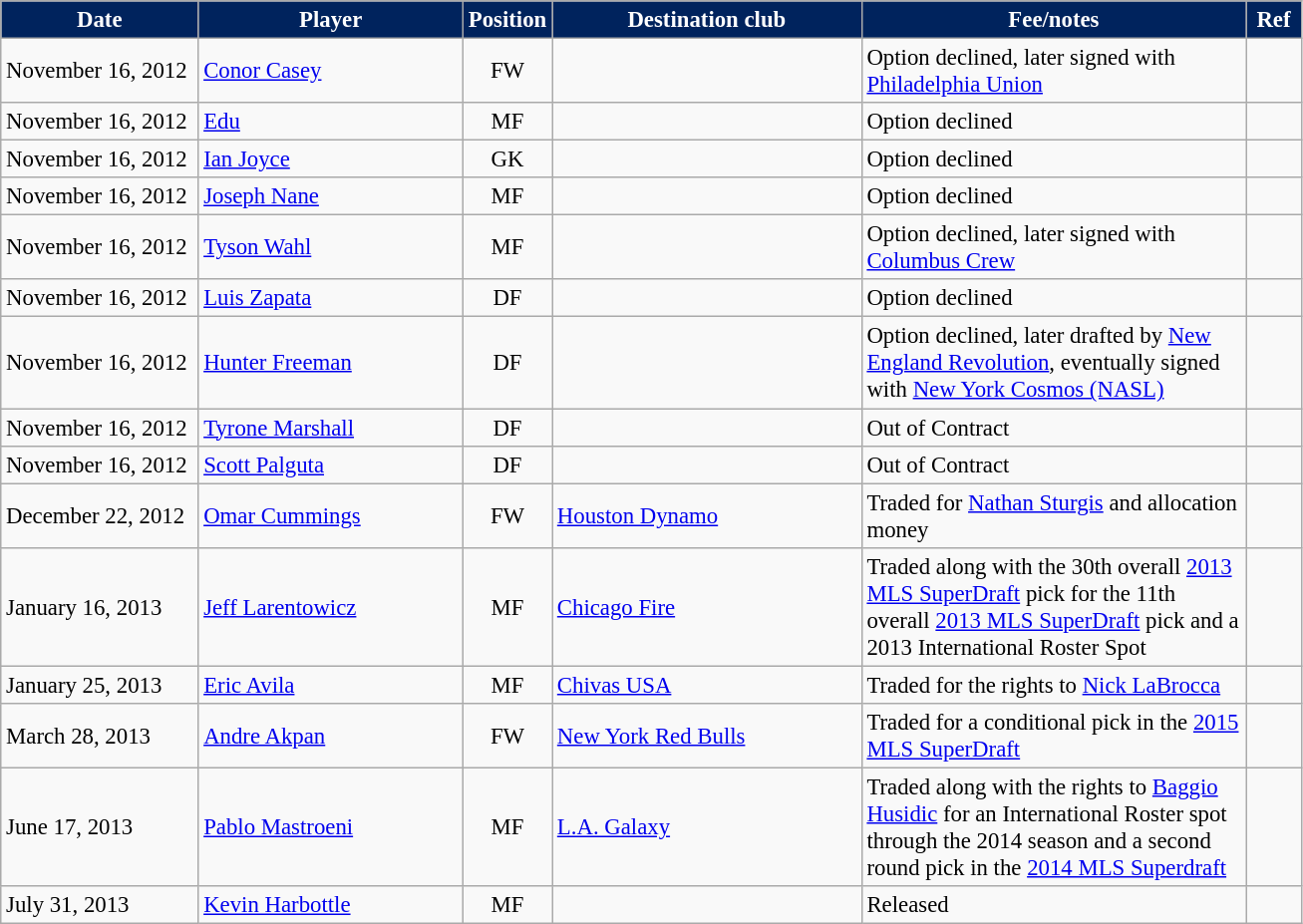<table class="wikitable" style="text-align:left; font-size:95%;">
<tr>
<th style="background:#00235d; color:#fff; width:125px;">Date</th>
<th style="background:#00235d; color:#fff; width:170px;">Player</th>
<th style="background:#00235d; color:#fff; width:50px;">Position</th>
<th style="background:#00235d; color:#fff; width:200px;">Destination club</th>
<th style="background:#00235d; color:#fff; width:250px;">Fee/notes</th>
<th style="background:#00235d; color:#fff; width:30px;">Ref</th>
</tr>
<tr>
<td>November 16, 2012</td>
<td> <a href='#'>Conor Casey</a></td>
<td style="text-align:center;">FW</td>
<td></td>
<td>Option declined, later signed with <a href='#'>Philadelphia Union</a></td>
<td style="text-align:center;"></td>
</tr>
<tr>
<td>November 16, 2012</td>
<td> <a href='#'>Edu</a></td>
<td style="text-align:center;">MF</td>
<td></td>
<td>Option declined</td>
<td style="text-align:center;"></td>
</tr>
<tr>
<td>November 16, 2012</td>
<td> <a href='#'>Ian Joyce</a></td>
<td style="text-align:center;">GK</td>
<td></td>
<td>Option declined</td>
<td style="text-align:center;"></td>
</tr>
<tr>
<td>November 16, 2012</td>
<td> <a href='#'>Joseph Nane</a></td>
<td style="text-align:center;">MF</td>
<td></td>
<td>Option declined</td>
<td style="text-align:center;"></td>
</tr>
<tr>
<td>November 16, 2012</td>
<td> <a href='#'>Tyson Wahl</a></td>
<td style="text-align:center;">MF</td>
<td></td>
<td>Option declined, later signed with <a href='#'>Columbus Crew</a></td>
<td style="text-align:center;"></td>
</tr>
<tr>
<td>November 16, 2012</td>
<td> <a href='#'>Luis Zapata</a></td>
<td style="text-align:center;">DF</td>
<td></td>
<td>Option declined</td>
<td style="text-align:center;"></td>
</tr>
<tr>
<td>November 16, 2012</td>
<td> <a href='#'>Hunter Freeman</a></td>
<td style="text-align:center;">DF</td>
<td></td>
<td>Option declined, later drafted by <a href='#'>New England Revolution</a>, eventually signed with <a href='#'>New York Cosmos (NASL)</a></td>
<td style="text-align:center;"></td>
</tr>
<tr>
<td>November 16, 2012</td>
<td> <a href='#'>Tyrone Marshall</a></td>
<td style="text-align:center;">DF</td>
<td></td>
<td>Out of Contract</td>
<td style="text-align:center;"></td>
</tr>
<tr>
<td>November 16, 2012</td>
<td> <a href='#'>Scott Palguta</a></td>
<td style="text-align:center;">DF</td>
<td></td>
<td>Out of Contract</td>
<td style="text-align:center;"></td>
</tr>
<tr>
<td>December 22, 2012</td>
<td> <a href='#'>Omar Cummings</a></td>
<td style="text-align:center;">FW</td>
<td> <a href='#'>Houston Dynamo</a></td>
<td>Traded for <a href='#'>Nathan Sturgis</a> and allocation money</td>
<td style="text-align:center;"></td>
</tr>
<tr>
<td>January 16, 2013</td>
<td> <a href='#'>Jeff Larentowicz</a></td>
<td style="text-align:center;">MF</td>
<td> <a href='#'>Chicago Fire</a></td>
<td>Traded along with the 30th overall <a href='#'>2013 MLS SuperDraft</a> pick for the 11th overall <a href='#'>2013 MLS SuperDraft</a> pick and a 2013 International Roster Spot</td>
<td style="text-align:center;"></td>
</tr>
<tr>
<td>January 25, 2013</td>
<td> <a href='#'>Eric Avila</a></td>
<td style="text-align:center;">MF</td>
<td> <a href='#'>Chivas USA</a></td>
<td>Traded for the rights to <a href='#'>Nick LaBrocca</a></td>
<td style="text-align:center;"></td>
</tr>
<tr>
<td>March 28, 2013</td>
<td> <a href='#'>Andre Akpan</a></td>
<td style="text-align:center;">FW</td>
<td> <a href='#'>New York Red Bulls</a></td>
<td>Traded for a conditional pick in the <a href='#'>2015 MLS SuperDraft</a></td>
<td style="text-align:center;"></td>
</tr>
<tr>
<td>June 17, 2013</td>
<td> <a href='#'>Pablo Mastroeni</a></td>
<td style="text-align:center;">MF</td>
<td> <a href='#'>L.A. Galaxy</a></td>
<td>Traded along with the rights to <a href='#'>Baggio Husidic</a> for an International Roster spot through the 2014 season and a second round pick in the <a href='#'>2014 MLS Superdraft</a></td>
<td style="text-align:center;"></td>
</tr>
<tr>
<td>July 31, 2013</td>
<td> <a href='#'>Kevin Harbottle</a></td>
<td style="text-align:center;">MF</td>
<td></td>
<td>Released</td>
<td style="text-align:center;"></td>
</tr>
</table>
